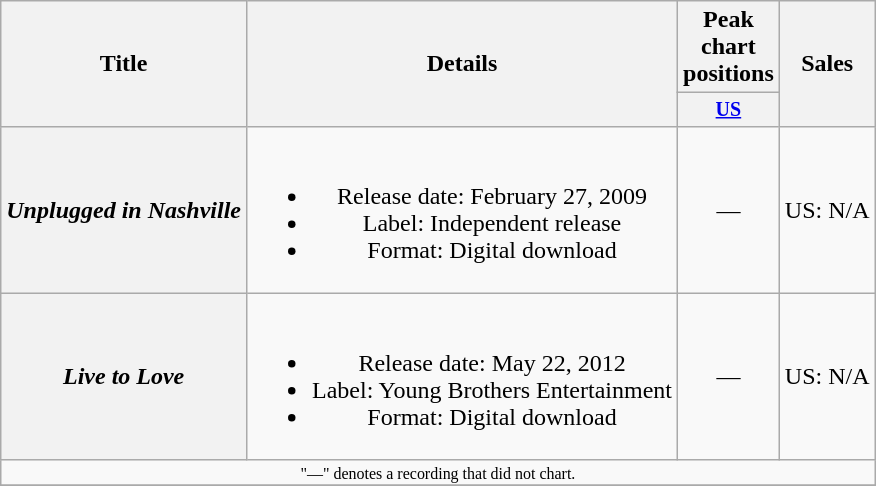<table class="wikitable plainrowheaders" style="text-align:center;">
<tr>
<th rowspan="2">Title</th>
<th rowspan="2">Details</th>
<th colspan="1">Peak chart<br>positions</th>
<th rowspan="2">Sales</th>
</tr>
<tr style="font-size:smaller;">
<th style="width:4em;"><a href='#'>US</a></th>
</tr>
<tr>
<th scope="row"><em>Unplugged in Nashville</em></th>
<td><br><ul><li>Release date: February 27, 2009</li><li>Label: Independent release</li><li>Format: Digital download</li></ul></td>
<td>—</td>
<td>US: N/A</td>
</tr>
<tr>
<th scope="row"><em>Live to Love</em></th>
<td><br><ul><li>Release date: May 22, 2012</li><li>Label: Young Brothers Entertainment</li><li>Format: Digital download</li></ul></td>
<td>—</td>
<td>US: N/A</td>
</tr>
<tr>
<td colspan="8" style="font-size:8pt">"—" denotes a recording that did not chart.</td>
</tr>
<tr>
</tr>
</table>
